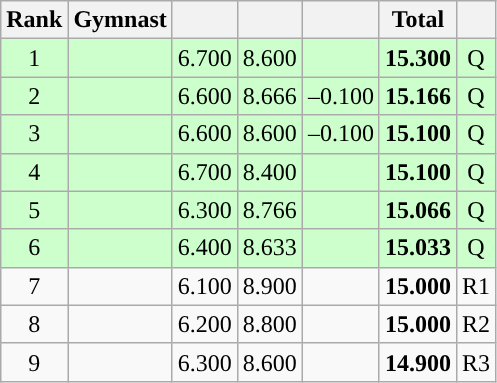<table class="wikitable sortable" style="text-align:center">
<tr>
<th>Rank</th>
<th>Gymnast</th>
<th><small></small></th>
<th><small></small></th>
<th><small></small></th>
<th><strong>Total</strong></th>
<th><small></small></th>
</tr>
<tr bgcolor=ccffcc>
<td>1</td>
<td align=left></td>
<td>6.700</td>
<td>8.600</td>
<td></td>
<td><strong>15.300</strong></td>
<td>Q</td>
</tr>
<tr bgcolor=ccffcc>
<td>2</td>
<td align=left></td>
<td>6.600</td>
<td>8.666</td>
<td>–0.100</td>
<td><strong>15.166</strong></td>
<td>Q</td>
</tr>
<tr bgcolor=ccffcc>
<td>3</td>
<td align=left></td>
<td>6.600</td>
<td>8.600</td>
<td>–0.100</td>
<td><strong>15.100</strong></td>
<td>Q</td>
</tr>
<tr bgcolor=ccffcc>
<td>4</td>
<td align=left></td>
<td>6.700</td>
<td>8.400</td>
<td></td>
<td><strong>15.100</strong></td>
<td>Q</td>
</tr>
<tr bgcolor=ccffcc>
<td>5</td>
<td align=left></td>
<td>6.300</td>
<td>8.766</td>
<td></td>
<td><strong>15.066</strong></td>
<td>Q</td>
</tr>
<tr bgcolor=ccffcc>
<td>6</td>
<td align=left></td>
<td>6.400</td>
<td>8.633</td>
<td></td>
<td><strong>15.033</strong></td>
<td>Q</td>
</tr>
<tr>
<td>7</td>
<td align=left></td>
<td>6.100</td>
<td>8.900</td>
<td></td>
<td><strong>15.000</strong></td>
<td>R1</td>
</tr>
<tr>
<td>8</td>
<td align=left></td>
<td>6.200</td>
<td>8.800</td>
<td></td>
<td><strong>15.000</strong></td>
<td>R2</td>
</tr>
<tr>
<td>9</td>
<td align=left></td>
<td>6.300</td>
<td>8.600</td>
<td></td>
<td><strong>14.900</strong></td>
<td>R3</td>
</tr>
</table>
